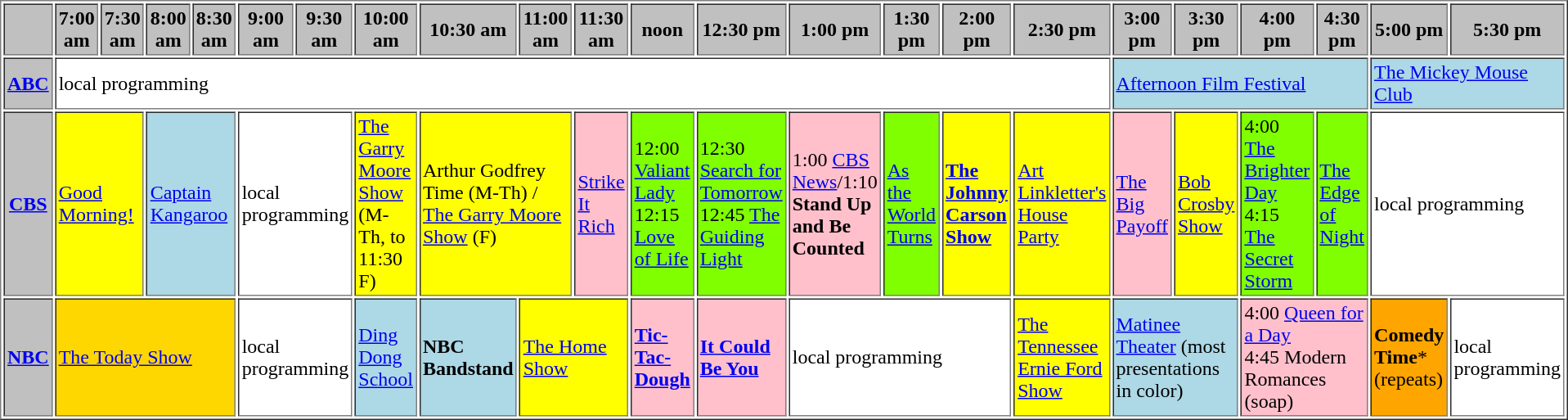<table border="1" cellpadding="2">
<tr>
<th bgcolor="#C0C0C0"> </th>
<th width="13%" bgcolor="#C0C0C0">7:00 am</th>
<th width="14%" bgcolor="#C0C0C0">7:30 am</th>
<th width="13%" bgcolor="#C0C0C0">8:00 am</th>
<th width="14%" bgcolor="#C0C0C0">8:30 am</th>
<th width="13%" bgcolor="#C0C0C0">9:00 am</th>
<th width="14%" bgcolor="#C0C0C0">9:30 am</th>
<th width="13%" bgcolor="#C0C0C0">10:00 am</th>
<th width="14%" bgcolor="#C0C0C0">10:30 am</th>
<th width="13%" bgcolor="#C0C0C0">11:00 am</th>
<th width="14%" bgcolor="#C0C0C0">11:30 am</th>
<th width="13%" bgcolor="#C0C0C0">noon</th>
<th width="14%" bgcolor="#C0C0C0">12:30 pm</th>
<th width="13%" bgcolor="#C0C0C0">1:00 pm</th>
<th width="14%" bgcolor="#C0C0C0">1:30 pm</th>
<th width="13%" bgcolor="#C0C0C0">2:00 pm</th>
<th width="14%" bgcolor="#C0C0C0">2:30 pm</th>
<th width="13%" bgcolor="#C0C0C0">3:00 pm</th>
<th width="14%" bgcolor="#C0C0C0">3:30 pm</th>
<th width="13%" bgcolor="#C0C0C0">4:00 pm</th>
<th width="14%" bgcolor="#C0C0C0">4:30 pm</th>
<th width="13%" bgcolor="#C0C0C0">5:00 pm</th>
<th width="14%" bgcolor="#C0C0C0">5:30 pm</th>
</tr>
<tr>
<th bgcolor="#C0C0C0"><a href='#'>ABC</a></th>
<td bgcolor="white" colspan="16">local programming</td>
<td bgcolor="lightblue" colspan="4"><a href='#'>Afternoon Film Festival</a></td>
<td bgcolor="lightblue" colspan="2"><a href='#'>The Mickey Mouse Club</a></td>
</tr>
<tr>
<th bgcolor="#C0C0C0"><a href='#'>CBS</a></th>
<td bgcolor="yellow" colspan="2"><a href='#'>Good Morning!</a></td>
<td bgcolor="lightblue" colspan="2"><a href='#'>Captain Kangaroo</a></td>
<td bgcolor="white" colspan="2">local programming</td>
<td bgcolor="yellow"><a href='#'>The Garry Moore Show</a> (M-Th, to 11:30 F)</td>
<td bgcolor="yellow" colspan="2">Arthur Godfrey Time (M-Th) / <a href='#'>The Garry Moore Show</a> (F)</td>
<td bgcolor="pink"><a href='#'>Strike It Rich</a></td>
<td bgcolor="chartreuse">12:00 <a href='#'>Valiant Lady</a><br>12:15 <a href='#'>Love of Life</a></td>
<td bgcolor="chartreuse">12:30 <a href='#'>Search for Tomorrow</a><br>12:45 <a href='#'>The Guiding Light</a></td>
<td bgcolor="pink">1:00 <a href='#'>CBS News</a>/1:10 <strong>Stand Up and Be Counted</strong></td>
<td bgcolor="chartreuse"><a href='#'>As the World Turns</a></td>
<td bgcolor="yellow"><strong><a href='#'>The Johnny Carson Show</a></strong></td>
<td bgcolor="yellow"><a href='#'>Art Linkletter's House Party</a></td>
<td bgcolor="pink"><a href='#'>The Big Payoff</a></td>
<td bgcolor="yellow"><a href='#'>Bob Crosby Show</a></td>
<td bgcolor="chartreuse">4:00 <a href='#'>The Brighter Day</a><br>4:15 <a href='#'>The Secret Storm</a></td>
<td bgcolor="chartreuse"><a href='#'>The Edge of Night</a></td>
<td bgcolor="white" colspan="2">local programming</td>
</tr>
<tr>
<th bgcolor="#C0C0C0"><a href='#'>NBC</a></th>
<td bgcolor="gold" colspan="4"><a href='#'>The Today Show</a></td>
<td bgcolor="white" colspan="2">local programming</td>
<td bgcolor="lightblue"><a href='#'>Ding Dong School</a></td>
<td bgcolor="lightblue"><strong>NBC Bandstand</strong></td>
<td colspan="2" bgcolor="yellow"><a href='#'>The Home Show</a></td>
<td bgcolor="pink"><strong><a href='#'>Tic-Tac-Dough</a></strong></td>
<td bgcolor="pink"><strong><a href='#'>It Could Be You</a> </strong></td>
<td bgcolor="white" colspan="3">local programming</td>
<td bgcolor="yellow"><a href='#'>The Tennessee Ernie Ford Show</a></td>
<td bgcolor="lightblue" colspan="2"><a href='#'>Matinee Theater</a> (most presentations in color)</td>
<td bgcolor="pink" colspan="2">4:00 <a href='#'>Queen for a Day</a><br>4:45 Modern Romances (soap)</td>
<td bgcolor="orange"><strong>Comedy Time</strong>* (repeats)</td>
<td bgcolor="white">local programming</td>
</tr>
</table>
